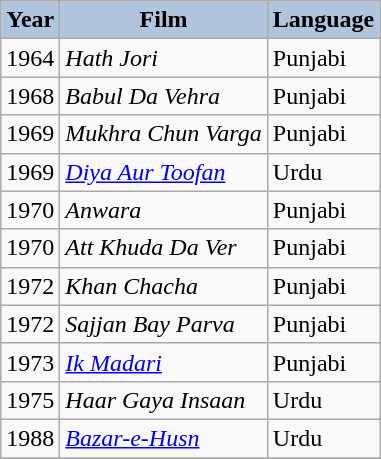<table class="wikitable sortable plainrowheaders">
<tr>
<th style="background:#B0C4DE;">Year</th>
<th style="background:#B0C4DE;">Film</th>
<th style="background:#B0C4DE;">Language</th>
</tr>
<tr>
<td>1964</td>
<td><em>Hath Jori</em></td>
<td>Punjabi</td>
</tr>
<tr>
<td>1968</td>
<td><em>Babul Da Vehra</em></td>
<td>Punjabi</td>
</tr>
<tr>
<td>1969</td>
<td><em>Mukhra Chun Varga</em></td>
<td>Punjabi</td>
</tr>
<tr>
<td>1969</td>
<td><em><a href='#'>Diya Aur Toofan</a></em></td>
<td>Urdu</td>
</tr>
<tr>
<td>1970</td>
<td><em>Anwara</em></td>
<td>Punjabi</td>
</tr>
<tr>
<td>1970</td>
<td><em>Att Khuda Da Ver</em></td>
<td>Punjabi</td>
</tr>
<tr>
<td>1972</td>
<td><em>Khan Chacha</em></td>
<td>Punjabi</td>
</tr>
<tr>
<td>1972</td>
<td><em>Sajjan Bay Parva</em></td>
<td>Punjabi</td>
</tr>
<tr>
<td>1973</td>
<td><em><a href='#'>Ik Madari</a></em></td>
<td>Punjabi</td>
</tr>
<tr>
<td>1975</td>
<td><em>Haar Gaya Insaan</em></td>
<td>Urdu</td>
</tr>
<tr>
<td>1988</td>
<td><em><a href='#'>Bazar-e-Husn</a></em></td>
<td>Urdu</td>
</tr>
<tr>
</tr>
</table>
